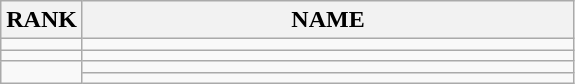<table class="wikitable">
<tr>
<th>RANK</th>
<th style="width: 20em">NAME</th>
</tr>
<tr>
<td align="center"></td>
<td></td>
</tr>
<tr>
<td align="center"></td>
<td></td>
</tr>
<tr>
<td rowspan=2 align="center"></td>
<td></td>
</tr>
<tr>
<td></td>
</tr>
</table>
